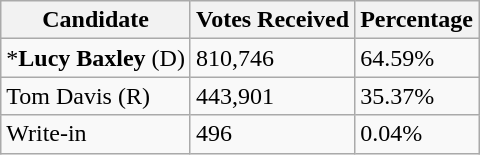<table class="wikitable">
<tr>
<th>Candidate</th>
<th>Votes Received</th>
<th>Percentage</th>
</tr>
<tr>
<td>*<strong>Lucy Baxley</strong> (D)</td>
<td>810,746</td>
<td>64.59%</td>
</tr>
<tr>
<td>Tom Davis (R)</td>
<td>443,901</td>
<td>35.37%</td>
</tr>
<tr>
<td>Write-in</td>
<td>496</td>
<td>0.04%</td>
</tr>
</table>
